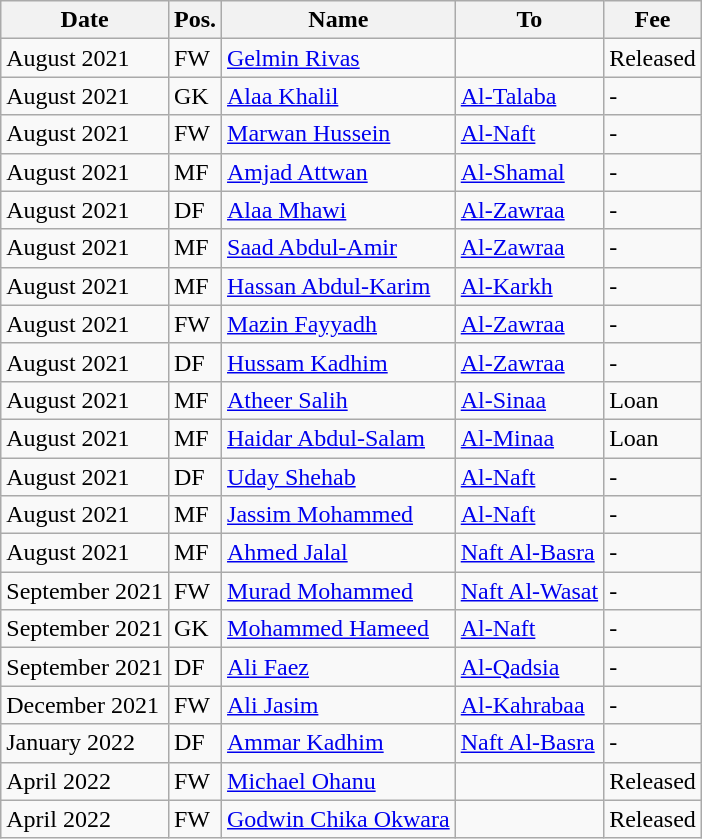<table class="wikitable">
<tr>
<th>Date</th>
<th>Pos.</th>
<th>Name</th>
<th>To</th>
<th>Fee</th>
</tr>
<tr>
<td>August 2021</td>
<td>FW</td>
<td> <a href='#'>Gelmin Rivas</a></td>
<td></td>
<td>Released</td>
</tr>
<tr>
<td>August 2021</td>
<td>GK</td>
<td> <a href='#'>Alaa Khalil</a></td>
<td> <a href='#'>Al-Talaba</a></td>
<td>-</td>
</tr>
<tr>
<td>August 2021</td>
<td>FW</td>
<td> <a href='#'>Marwan Hussein</a></td>
<td> <a href='#'>Al-Naft</a></td>
<td>-</td>
</tr>
<tr>
<td>August 2021</td>
<td>MF</td>
<td> <a href='#'>Amjad Attwan</a></td>
<td> <a href='#'>Al-Shamal</a></td>
<td>-</td>
</tr>
<tr>
<td>August 2021</td>
<td>DF</td>
<td> <a href='#'>Alaa Mhawi</a></td>
<td> <a href='#'>Al-Zawraa</a></td>
<td>-</td>
</tr>
<tr>
<td>August 2021</td>
<td>MF</td>
<td> <a href='#'>Saad Abdul-Amir</a></td>
<td> <a href='#'>Al-Zawraa</a></td>
<td>-</td>
</tr>
<tr>
<td>August 2021</td>
<td>MF</td>
<td> <a href='#'>Hassan Abdul-Karim</a></td>
<td> <a href='#'>Al-Karkh</a></td>
<td>-</td>
</tr>
<tr>
<td>August 2021</td>
<td>FW</td>
<td> <a href='#'>Mazin Fayyadh</a></td>
<td> <a href='#'>Al-Zawraa</a></td>
<td>-</td>
</tr>
<tr>
<td>August 2021</td>
<td>DF</td>
<td> <a href='#'>Hussam Kadhim</a></td>
<td> <a href='#'>Al-Zawraa</a></td>
<td>-</td>
</tr>
<tr>
<td>August 2021</td>
<td>MF</td>
<td> <a href='#'>Atheer Salih</a></td>
<td> <a href='#'>Al-Sinaa</a></td>
<td>Loan</td>
</tr>
<tr>
<td>August 2021</td>
<td>MF</td>
<td> <a href='#'>Haidar Abdul-Salam</a></td>
<td> <a href='#'>Al-Minaa</a></td>
<td>Loan</td>
</tr>
<tr>
<td>August 2021</td>
<td>DF</td>
<td> <a href='#'>Uday Shehab</a></td>
<td> <a href='#'>Al-Naft</a></td>
<td>-</td>
</tr>
<tr>
<td>August 2021</td>
<td>MF</td>
<td> <a href='#'>Jassim Mohammed</a></td>
<td> <a href='#'>Al-Naft</a></td>
<td>-</td>
</tr>
<tr>
<td>August 2021</td>
<td>MF</td>
<td> <a href='#'>Ahmed Jalal</a></td>
<td> <a href='#'>Naft Al-Basra</a></td>
<td>-</td>
</tr>
<tr>
<td>September 2021</td>
<td>FW</td>
<td> <a href='#'>Murad Mohammed</a></td>
<td> <a href='#'>Naft Al-Wasat</a></td>
<td>-</td>
</tr>
<tr>
<td>September 2021</td>
<td>GK</td>
<td> <a href='#'>Mohammed Hameed</a></td>
<td> <a href='#'>Al-Naft</a></td>
<td>-</td>
</tr>
<tr>
<td>September 2021</td>
<td>DF</td>
<td> <a href='#'>Ali Faez</a></td>
<td> <a href='#'>Al-Qadsia</a></td>
<td>-</td>
</tr>
<tr>
<td>December 2021</td>
<td>FW</td>
<td> <a href='#'>Ali Jasim</a></td>
<td> <a href='#'>Al-Kahrabaa</a></td>
<td>-</td>
</tr>
<tr>
<td>January 2022</td>
<td>DF</td>
<td> <a href='#'>Ammar Kadhim</a></td>
<td> <a href='#'>Naft Al-Basra</a></td>
<td>-</td>
</tr>
<tr>
<td>April 2022</td>
<td>FW</td>
<td> <a href='#'>Michael Ohanu</a></td>
<td></td>
<td>Released</td>
</tr>
<tr>
<td>April 2022</td>
<td>FW</td>
<td> <a href='#'>Godwin Chika Okwara</a></td>
<td></td>
<td>Released</td>
</tr>
</table>
